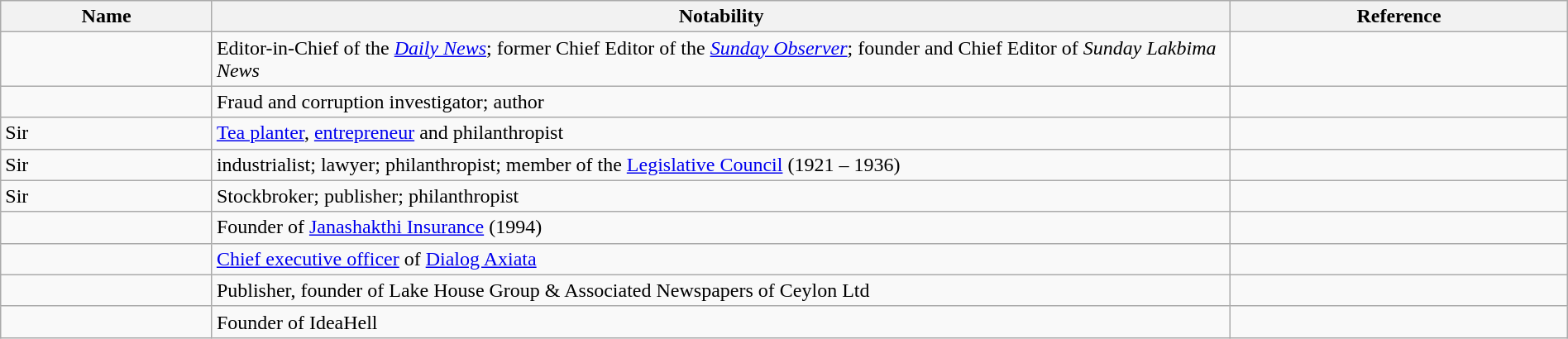<table class="wikitable sortable" style="width:100%">
<tr>
<th style="width:*;">Name</th>
<th style="width:65%;" class="unsortable">Notability</th>
<th style="width:*;" class="unsortable">Reference</th>
</tr>
<tr>
<td></td>
<td>Editor-in-Chief of the <em><a href='#'>Daily News</a></em>; former Chief Editor of the <em><a href='#'>Sunday Observer</a></em>; founder and Chief Editor of <em>Sunday Lakbima News</em></td>
<td style="text-align:center;"></td>
</tr>
<tr>
<td></td>
<td>Fraud and corruption investigator; author</td>
<td style="text-align:center;"></td>
</tr>
<tr>
<td>Sir </td>
<td><a href='#'>Tea planter</a>, <a href='#'>entrepreneur</a> and philanthropist</td>
<td style="text-align:center;"></td>
</tr>
<tr>
<td>Sir </td>
<td>industrialist; lawyer; philanthropist; member of the <a href='#'>Legislative Council</a> (1921 – 1936)</td>
<td style="text-align:center;"></td>
</tr>
<tr>
<td>Sir </td>
<td>Stockbroker; publisher; philanthropist</td>
<td style="text-align:center;"></td>
</tr>
<tr>
<td></td>
<td>Founder of <a href='#'>Janashakthi Insurance</a> (1994)</td>
<td style="text-align:center;"></td>
</tr>
<tr>
<td></td>
<td><a href='#'>Chief executive officer</a> of <a href='#'>Dialog Axiata</a></td>
<td style="text-align:center;"></td>
</tr>
<tr>
<td></td>
<td>Publisher, founder of Lake House Group & Associated Newspapers of Ceylon Ltd</td>
<td style="text-align:center;"></td>
</tr>
<tr>
<td></td>
<td>Founder of IdeaHell</td>
<td style="text-align:center;"></td>
</tr>
</table>
